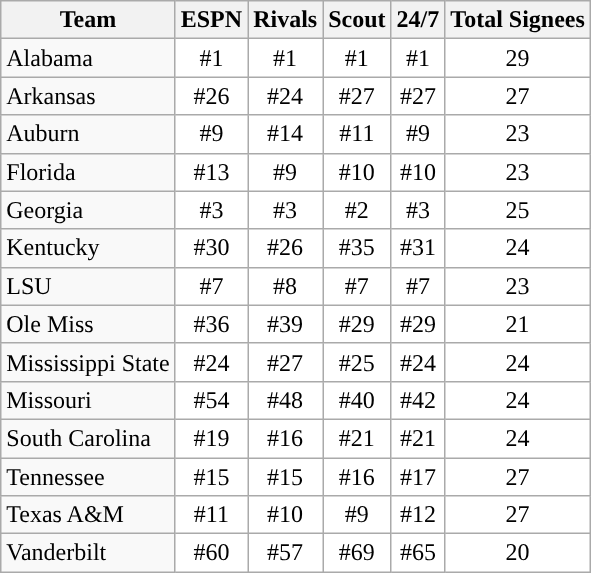<table class="wikitable">
<tr>
<th>Team</th>
<th>ESPN</th>
<th>Rivals</th>
<th>Scout</th>
<th>24/7</th>
<th>Total Signees</th>
</tr>
<tr>
<td>Alabama</td>
<td style="text-align:center; background:white">#1</td>
<td style="text-align:center; background:white">#1</td>
<td style="text-align:center; background:white">#1</td>
<td style="text-align:center; background:white">#1</td>
<td style="text-align:center; background:white">29</td>
</tr>
<tr>
<td>Arkansas</td>
<td style="text-align:center; background:white">#26</td>
<td style="text-align:center; background:white">#24</td>
<td style="text-align:center; background:white">#27</td>
<td style="text-align:center; background:white">#27</td>
<td style="text-align:center; background:white">27</td>
</tr>
<tr>
<td>Auburn</td>
<td style="text-align:center; background:white">#9</td>
<td style="text-align:center; background:white">#14</td>
<td style="text-align:center; background:white">#11</td>
<td style="text-align:center; background:white">#9</td>
<td style="text-align:center; background:white">23</td>
</tr>
<tr>
<td>Florida</td>
<td style="text-align:center; background:white">#13</td>
<td style="text-align:center; background:white">#9</td>
<td style="text-align:center; background:white">#10</td>
<td style="text-align:center; background:white">#10</td>
<td style="text-align:center; background:white">23</td>
</tr>
<tr>
<td>Georgia</td>
<td style="text-align:center; background:white">#3</td>
<td style="text-align:center; background:white">#3</td>
<td style="text-align:center; background:white">#2</td>
<td style="text-align:center; background:white">#3</td>
<td style="text-align:center; background:white">25</td>
</tr>
<tr>
<td>Kentucky</td>
<td style="text-align:center; background:white">#30</td>
<td style="text-align:center; background:white">#26</td>
<td style="text-align:center; background:white">#35</td>
<td style="text-align:center; background:white">#31</td>
<td style="text-align:center; background:white">24</td>
</tr>
<tr>
<td>LSU</td>
<td style="text-align:center; background:white">#7</td>
<td style="text-align:center; background:white">#8</td>
<td style="text-align:center; background:white">#7</td>
<td style="text-align:center; background:white">#7</td>
<td style="text-align:center; background:white">23</td>
</tr>
<tr>
<td>Ole Miss</td>
<td style="text-align:center; background:white">#36</td>
<td style="text-align:center; background:white">#39</td>
<td style="text-align:center; background:white">#29</td>
<td style="text-align:center; background:white">#29</td>
<td style="text-align:center; background:white">21</td>
</tr>
<tr>
<td>Mississippi State</td>
<td style="text-align:center; background:white">#24</td>
<td style="text-align:center; background:white">#27</td>
<td style="text-align:center; background:white">#25</td>
<td style="text-align:center; background:white">#24</td>
<td style="text-align:center; background:white">24</td>
</tr>
<tr>
<td>Missouri</td>
<td style="text-align:center; background:white">#54</td>
<td style="text-align:center; background:white">#48</td>
<td style="text-align:center; background:white">#40</td>
<td style="text-align:center; background:white">#42</td>
<td style="text-align:center; background:white">24</td>
</tr>
<tr>
<td>South Carolina</td>
<td style="text-align:center; background:white">#19</td>
<td style="text-align:center; background:white">#16</td>
<td style="text-align:center; background:white">#21</td>
<td style="text-align:center; background:white">#21</td>
<td style="text-align:center; background:white">24</td>
</tr>
<tr>
<td>Tennessee</td>
<td style="text-align:center; background:white">#15</td>
<td style="text-align:center; background:white">#15</td>
<td style="text-align:center; background:white">#16</td>
<td style="text-align:center; background:white">#17</td>
<td style="text-align:center; background:white">27</td>
</tr>
<tr>
<td>Texas A&M</td>
<td style="text-align:center; background:white">#11</td>
<td style="text-align:center; background:white">#10</td>
<td style="text-align:center; background:white">#9</td>
<td style="text-align:center; background:white">#12</td>
<td style="text-align:center; background:white">27</td>
</tr>
<tr>
<td>Vanderbilt</td>
<td style="text-align:center; background:white">#60</td>
<td style="text-align:center; background:white">#57</td>
<td style="text-align:center; background:white">#69</td>
<td style="text-align:center; background:white">#65</td>
<td style="text-align:center; background:white">20</td>
</tr>
</table>
